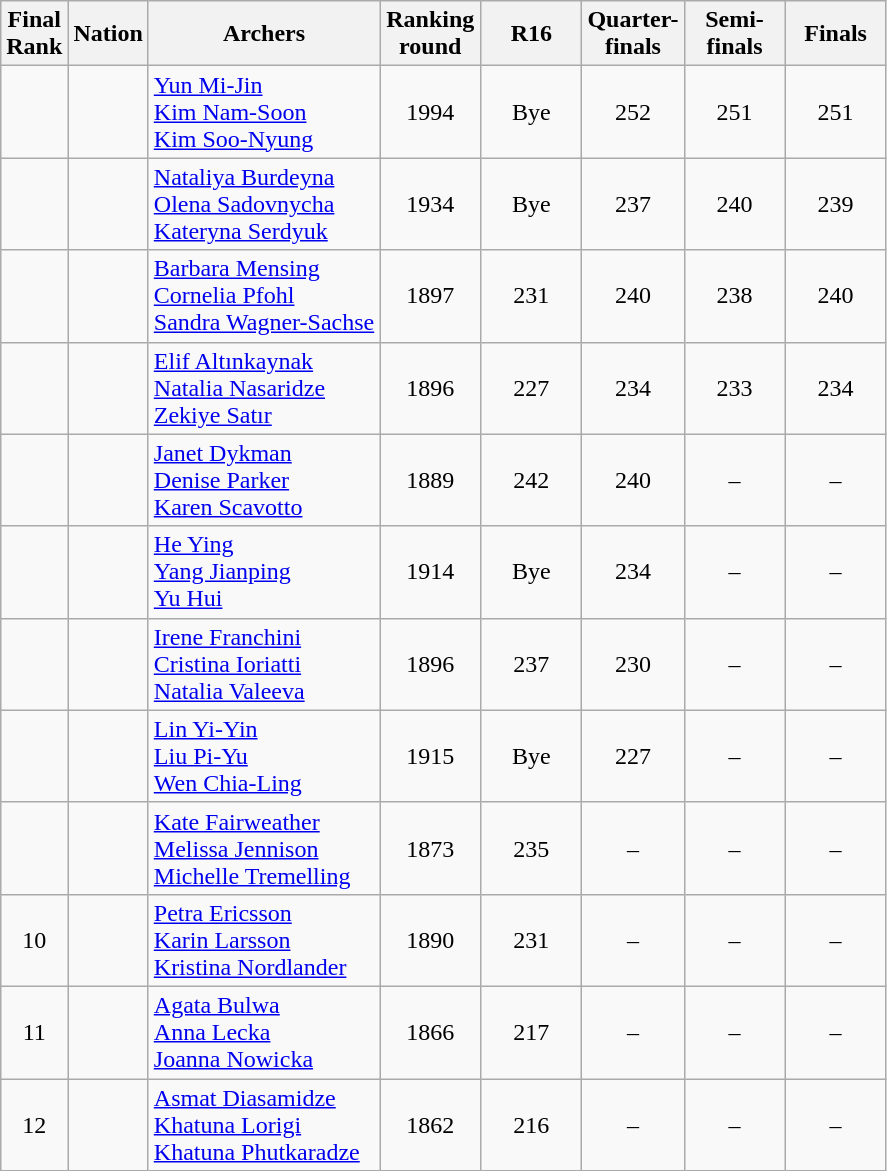<table class="wikitable sortable" style="text-align:center">
<tr>
<th>Final <br> Rank</th>
<th>Nation</th>
<th>Archers</th>
<th width=60>Ranking <br> round</th>
<th width=60>R16</th>
<th width=60>Quarter- <br> finals</th>
<th width=60>Semi- <br> finals</th>
<th width=60>Finals</th>
</tr>
<tr>
<td></td>
<td align=left></td>
<td align=left><a href='#'>Yun Mi-Jin</a> <br> <a href='#'>Kim Nam-Soon</a> <br> <a href='#'>Kim Soo-Nyung</a></td>
<td>1994</td>
<td>Bye</td>
<td>252</td>
<td>251</td>
<td>251</td>
</tr>
<tr>
<td></td>
<td align=left></td>
<td align=left><a href='#'>Nataliya Burdeyna</a> <br> <a href='#'>Olena Sadovnycha</a> <br> <a href='#'>Kateryna Serdyuk</a></td>
<td>1934</td>
<td>Bye</td>
<td>237</td>
<td>240</td>
<td>239</td>
</tr>
<tr>
<td></td>
<td align=left></td>
<td align=left><a href='#'>Barbara Mensing</a> <br> <a href='#'>Cornelia Pfohl</a> <br> <a href='#'>Sandra Wagner-Sachse</a></td>
<td>1897</td>
<td>231</td>
<td>240</td>
<td>238</td>
<td>240</td>
</tr>
<tr>
<td></td>
<td align=left></td>
<td align=left><a href='#'>Elif Altınkaynak</a> <br> <a href='#'>Natalia Nasaridze</a> <br> <a href='#'>Zekiye Satır</a></td>
<td>1896</td>
<td>227</td>
<td>234</td>
<td>233</td>
<td>234</td>
</tr>
<tr>
<td></td>
<td align=left></td>
<td align=left><a href='#'>Janet Dykman</a> <br> <a href='#'>Denise Parker</a> <br> <a href='#'>Karen Scavotto</a></td>
<td>1889</td>
<td>242</td>
<td>240</td>
<td>–</td>
<td>–</td>
</tr>
<tr>
<td></td>
<td align=left></td>
<td align=left><a href='#'>He Ying</a> <br> <a href='#'>Yang Jianping</a> <br> <a href='#'>Yu Hui</a></td>
<td>1914</td>
<td>Bye</td>
<td>234</td>
<td>–</td>
<td>–</td>
</tr>
<tr>
<td></td>
<td align=left></td>
<td align=left><a href='#'>Irene Franchini</a> <br> <a href='#'>Cristina Ioriatti</a> <br> <a href='#'>Natalia Valeeva</a></td>
<td>1896</td>
<td>237</td>
<td>230</td>
<td>–</td>
<td>–</td>
</tr>
<tr>
<td></td>
<td align=left></td>
<td align=left><a href='#'>Lin Yi-Yin</a> <br> <a href='#'>Liu Pi-Yu</a> <br> <a href='#'>Wen Chia-Ling</a></td>
<td>1915</td>
<td>Bye</td>
<td>227</td>
<td>–</td>
<td>–</td>
</tr>
<tr>
<td></td>
<td align=left></td>
<td align=left><a href='#'>Kate Fairweather</a> <br> <a href='#'>Melissa Jennison</a> <br> <a href='#'>Michelle Tremelling</a></td>
<td>1873</td>
<td>235</td>
<td>–</td>
<td>–</td>
<td>–</td>
</tr>
<tr>
<td>10</td>
<td align=left></td>
<td align=left><a href='#'>Petra Ericsson</a> <br> <a href='#'>Karin Larsson</a> <br> <a href='#'>Kristina Nordlander</a></td>
<td>1890</td>
<td>231</td>
<td>–</td>
<td>–</td>
<td>–</td>
</tr>
<tr>
<td>11</td>
<td align=left></td>
<td align=left><a href='#'>Agata Bulwa</a> <br> <a href='#'>Anna Lecka</a> <br> <a href='#'>Joanna Nowicka</a></td>
<td>1866</td>
<td>217</td>
<td>–</td>
<td>–</td>
<td>–</td>
</tr>
<tr>
<td>12</td>
<td align=left></td>
<td align=left><a href='#'>Asmat Diasamidze</a> <br> <a href='#'>Khatuna Lorigi</a> <br> <a href='#'>Khatuna Phutkaradze</a></td>
<td>1862</td>
<td>216</td>
<td>–</td>
<td>–</td>
<td>–</td>
</tr>
</table>
